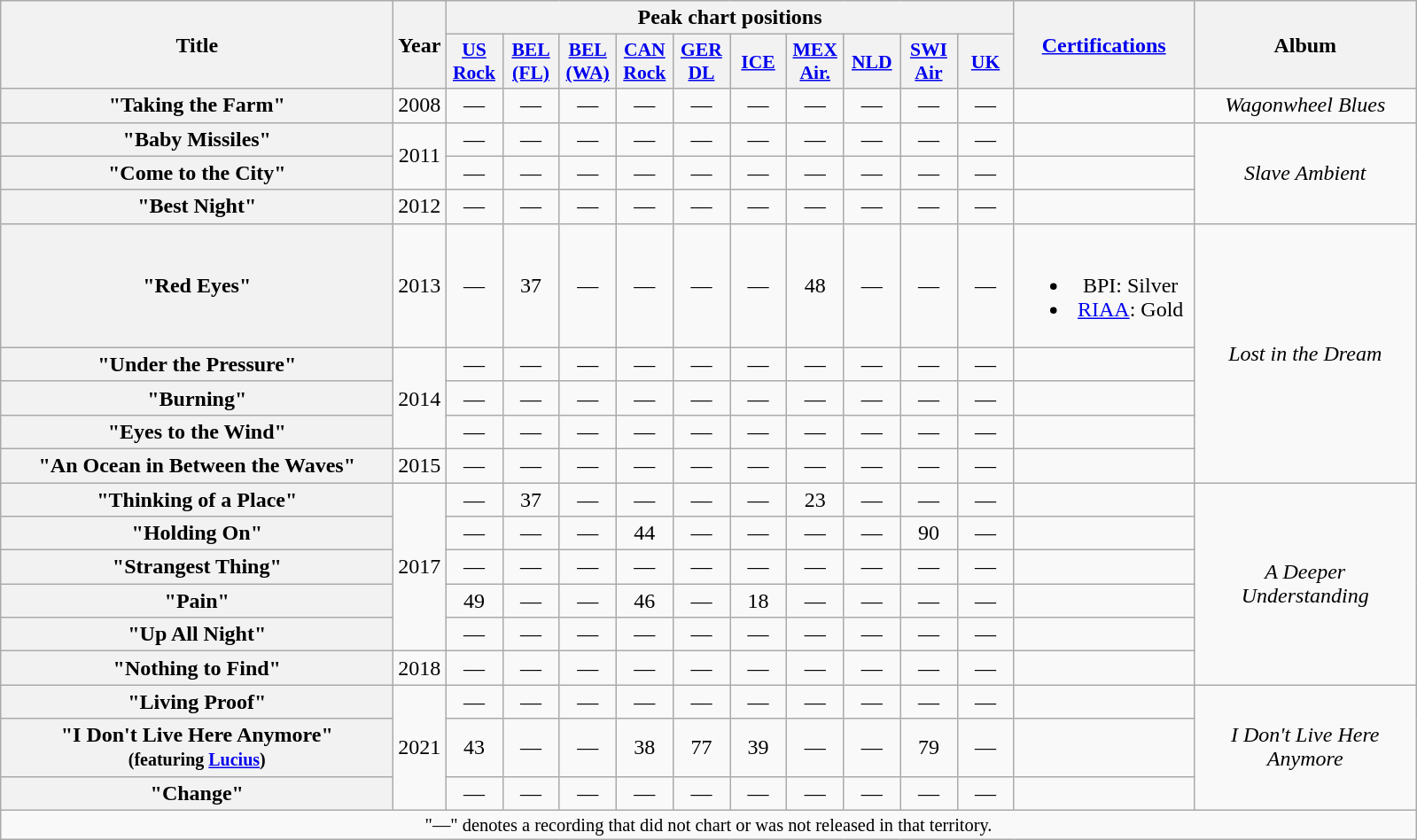<table class="wikitable plainrowheaders" style="text-align:center;">
<tr>
<th scope="col" rowspan="2" style="width:18em;">Title</th>
<th scope="col" rowspan="2" style="width:1em;">Year</th>
<th scope="col" colspan="10">Peak chart positions</th>
<th scope="col" rowspan="2" style="width:8em;"><a href='#'>Certifications</a></th>
<th scope="col" rowspan="2" style="width:10em;">Album</th>
</tr>
<tr>
<th scope="col" style="width:2.5em;font-size:90%;"><a href='#'>US<br>Rock</a><br></th>
<th scope="col" style="width:2.5em;font-size:90%;"><a href='#'>BEL<br>(FL)</a><br></th>
<th scope="col" style="width:2.5em;font-size:90%;"><a href='#'>BEL<br>(WA)</a><br></th>
<th scope="col" style="width:2.5em;font-size:90%;"><a href='#'>CAN<br>Rock</a><br></th>
<th scope="col" style="width:2.5em;font-size:90%;"><a href='#'>GER<br>DL</a><br></th>
<th scope="col" style="width:2.5em;font-size:90%;"><a href='#'>ICE</a><br></th>
<th scope="col" style="width:2.5em;font-size:90%;"><a href='#'>MEX<br>Air.</a><br></th>
<th scope="col" style="width:2.5em;font-size:90%;"><a href='#'>NLD</a><br></th>
<th scope="col" style="width:2.5em;font-size:90%;"><a href='#'>SWI<br>Air</a><br></th>
<th scope="col" style="width:2.5em;font-size:90%;"><a href='#'>UK</a><br></th>
</tr>
<tr>
<th scope="row">"Taking the Farm"</th>
<td>2008</td>
<td>—</td>
<td>—</td>
<td>—</td>
<td>—</td>
<td>—</td>
<td>—</td>
<td>—</td>
<td>—</td>
<td>—</td>
<td>—</td>
<td></td>
<td><em>Wagonwheel Blues</em></td>
</tr>
<tr>
<th scope="row">"Baby Missiles"</th>
<td rowspan="2">2011</td>
<td>—</td>
<td>—</td>
<td>—</td>
<td>—</td>
<td>—</td>
<td>—</td>
<td>—</td>
<td>—</td>
<td>—</td>
<td>—</td>
<td></td>
<td rowspan="3"><em>Slave Ambient</em></td>
</tr>
<tr>
<th scope="row">"Come to the City"</th>
<td>—</td>
<td>—</td>
<td>—</td>
<td>—</td>
<td>—</td>
<td>—</td>
<td>—</td>
<td>—</td>
<td>—</td>
<td>—</td>
<td></td>
</tr>
<tr>
<th scope="row">"Best Night"</th>
<td>2012</td>
<td>—</td>
<td>—</td>
<td>—</td>
<td>—</td>
<td>—</td>
<td>—</td>
<td>—</td>
<td>—</td>
<td>—</td>
<td>—</td>
<td></td>
</tr>
<tr>
<th scope="row">"Red Eyes"</th>
<td>2013</td>
<td>—</td>
<td>37</td>
<td>—</td>
<td>—</td>
<td>—</td>
<td>—</td>
<td>48</td>
<td>—</td>
<td>—</td>
<td>—</td>
<td><br><ul><li>BPI: Silver</li><li><a href='#'>RIAA</a>: Gold </li></ul></td>
<td style="text-align:center;" rowspan="5"><em>Lost in the Dream</em></td>
</tr>
<tr>
<th scope="row">"Under the Pressure"</th>
<td rowspan="3">2014</td>
<td>—</td>
<td>—</td>
<td>—</td>
<td>—</td>
<td>—</td>
<td>—</td>
<td>—</td>
<td>—</td>
<td>—</td>
<td>—</td>
<td></td>
</tr>
<tr>
<th scope="row">"Burning"</th>
<td>—</td>
<td>—</td>
<td>—</td>
<td>—</td>
<td>—</td>
<td>—</td>
<td>—</td>
<td>—</td>
<td>—</td>
<td>—</td>
<td></td>
</tr>
<tr>
<th scope="row">"Eyes to the Wind"</th>
<td>—</td>
<td>—</td>
<td>—</td>
<td>—</td>
<td>—</td>
<td>—</td>
<td>—</td>
<td>—</td>
<td>—</td>
<td>—</td>
<td></td>
</tr>
<tr>
<th scope="row">"An Ocean in Between the Waves"</th>
<td>2015</td>
<td>—</td>
<td>—</td>
<td>—</td>
<td>—</td>
<td>—</td>
<td>—</td>
<td>—</td>
<td>—</td>
<td>—</td>
<td>—</td>
<td></td>
</tr>
<tr>
<th scope="row">"Thinking of a Place"</th>
<td rowspan="5">2017</td>
<td>—</td>
<td>37</td>
<td>—</td>
<td>—</td>
<td>—</td>
<td>—</td>
<td>23</td>
<td>—</td>
<td>—</td>
<td>—</td>
<td></td>
<td style="text-align:center;" rowspan="6"><em>A Deeper Understanding</em></td>
</tr>
<tr>
<th scope="row">"Holding On"</th>
<td>—</td>
<td>—</td>
<td>—</td>
<td>44</td>
<td>—</td>
<td>—</td>
<td>—</td>
<td>—</td>
<td>90</td>
<td>—</td>
<td></td>
</tr>
<tr>
<th scope="row">"Strangest Thing"</th>
<td>—</td>
<td>—</td>
<td>—</td>
<td>—</td>
<td>—</td>
<td>—</td>
<td>—</td>
<td>—</td>
<td>—</td>
<td>—</td>
<td></td>
</tr>
<tr>
<th scope="row">"Pain"</th>
<td>49</td>
<td>—</td>
<td>—</td>
<td>46</td>
<td>—</td>
<td>18</td>
<td>—</td>
<td>—</td>
<td>—</td>
<td>—</td>
<td></td>
</tr>
<tr>
<th scope="row">"Up All Night"</th>
<td>—</td>
<td>—</td>
<td>—</td>
<td>—</td>
<td>—</td>
<td>—</td>
<td>—</td>
<td>—</td>
<td>—</td>
<td>—</td>
<td></td>
</tr>
<tr>
<th scope="row">"Nothing to Find"</th>
<td>2018</td>
<td>—</td>
<td>—</td>
<td>—</td>
<td>—</td>
<td>—</td>
<td>—</td>
<td>—</td>
<td>—</td>
<td>—</td>
<td>—</td>
<td></td>
</tr>
<tr>
<th scope="row">"Living Proof"</th>
<td rowspan="3">2021</td>
<td>—</td>
<td>—</td>
<td>—</td>
<td>—</td>
<td>—</td>
<td>—</td>
<td>—</td>
<td>—</td>
<td>—</td>
<td>—</td>
<td></td>
<td style="text-align:center;" rowspan="3"><em>I Don't Live Here Anymore</em></td>
</tr>
<tr>
<th scope="row">"I Don't Live Here Anymore"<br><small>(featuring <a href='#'>Lucius</a>)</small></th>
<td>43</td>
<td>—</td>
<td>—</td>
<td>38</td>
<td>77</td>
<td>39</td>
<td>—</td>
<td>—</td>
<td>79</td>
<td>—</td>
<td></td>
</tr>
<tr>
<th scope="row">"Change"</th>
<td>—</td>
<td>—</td>
<td>—</td>
<td>—</td>
<td>—</td>
<td>—</td>
<td>—</td>
<td>—</td>
<td>—</td>
<td>—</td>
<td></td>
</tr>
<tr>
<td colspan="15" style="text-align:center; font-size:85%">"—" denotes a recording that did not chart or was not released in that territory.</td>
</tr>
</table>
